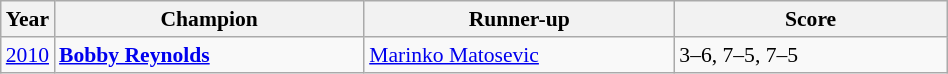<table class="wikitable" style="font-size:90%">
<tr>
<th>Year</th>
<th width="200">Champion</th>
<th width="200">Runner-up</th>
<th width="175">Score</th>
</tr>
<tr>
<td><a href='#'>2010</a></td>
<td> <strong><a href='#'>Bobby Reynolds</a></strong></td>
<td> <a href='#'>Marinko Matosevic</a></td>
<td>3–6, 7–5, 7–5</td>
</tr>
</table>
